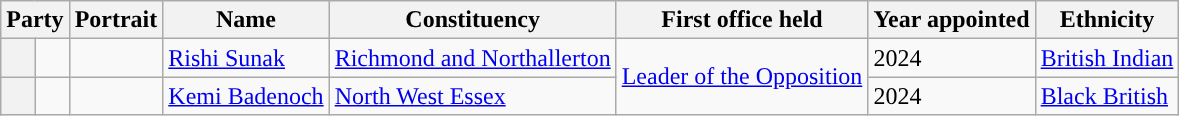<table class="wikitable sortable">
<tr>
<th colspan=2>Party</th>
<th>Portrait</th>
<th>Name</th>
<th>Constituency</th>
<th>First office held</th>
<th>Year appointed</th>
<th>Ethnicity</th>
</tr>
<tr>
<th style="background-color: "></th>
<td></td>
<td></td>
<td><a href='#'>Rishi Sunak</a></td>
<td><a href='#'>Richmond and Northallerton</a></td>
<td rowspan=2><a href='#'>Leader of the Opposition</a></td>
<td>2024</td>
<td><a href='#'>British Indian</a></td>
</tr>
<tr>
<th style="background-color: "></th>
<td></td>
<td></td>
<td><a href='#'>Kemi Badenoch</a></td>
<td><a href='#'>North West Essex</a></td>
<td>2024</td>
<td><a href='#'>Black British</a></td>
</tr>
</table>
